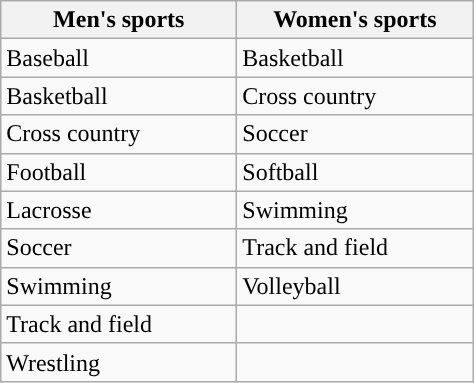<table class="wikitable"; style=" ">
<tr>
<th width=150px>Men's sports</th>
<th width=150px>Women's sports</th>
</tr>
<tr>
<td>Baseball</td>
<td>Basketball</td>
</tr>
<tr>
<td>Basketball</td>
<td>Cross country</td>
</tr>
<tr>
<td>Cross country</td>
<td>Soccer</td>
</tr>
<tr>
<td>Football</td>
<td>Softball</td>
</tr>
<tr>
<td>Lacrosse</td>
<td>Swimming</td>
</tr>
<tr>
<td>Soccer</td>
<td>Track and field</td>
</tr>
<tr>
<td>Swimming</td>
<td>Volleyball</td>
</tr>
<tr>
<td>Track and field</td>
<td></td>
</tr>
<tr>
<td>Wrestling</td>
<td></td>
</tr>
</table>
